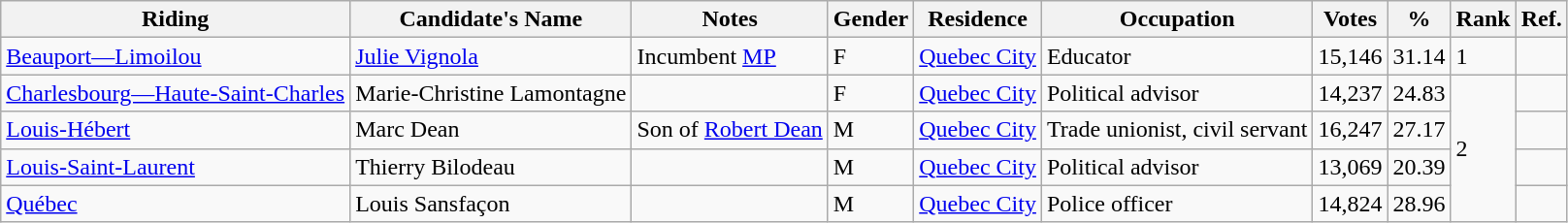<table class="wikitable sortable">
<tr>
<th>Riding</th>
<th>Candidate's Name</th>
<th>Notes</th>
<th>Gender</th>
<th>Residence</th>
<th>Occupation</th>
<th>Votes</th>
<th>%</th>
<th>Rank</th>
<th>Ref.</th>
</tr>
<tr>
<td><a href='#'>Beauport—Limoilou</a></td>
<td><a href='#'>Julie Vignola</a></td>
<td>Incumbent <a href='#'>MP</a></td>
<td>F</td>
<td><a href='#'>Quebec City</a></td>
<td>Educator</td>
<td>15,146</td>
<td>31.14</td>
<td>1</td>
<td></td>
</tr>
<tr>
<td><a href='#'>Charlesbourg—Haute-Saint-Charles</a></td>
<td>Marie-Christine Lamontagne</td>
<td></td>
<td>F</td>
<td><a href='#'>Quebec City</a></td>
<td>Political advisor</td>
<td>14,237</td>
<td>24.83</td>
<td rowspan="4">2</td>
<td></td>
</tr>
<tr>
<td><a href='#'>Louis-Hébert</a></td>
<td>Marc Dean</td>
<td>Son of <a href='#'>Robert Dean</a></td>
<td>M</td>
<td><a href='#'>Quebec City</a></td>
<td>Trade unionist, civil servant</td>
<td>16,247</td>
<td>27.17</td>
<td></td>
</tr>
<tr>
<td><a href='#'>Louis-Saint-Laurent</a></td>
<td>Thierry Bilodeau</td>
<td></td>
<td>M</td>
<td><a href='#'>Quebec City</a></td>
<td>Political advisor</td>
<td>13,069</td>
<td>20.39</td>
<td></td>
</tr>
<tr>
<td><a href='#'>Québec</a></td>
<td>Louis Sansfaçon</td>
<td></td>
<td>M</td>
<td><a href='#'>Quebec City</a></td>
<td>Police officer</td>
<td>14,824</td>
<td>28.96</td>
<td></td>
</tr>
</table>
